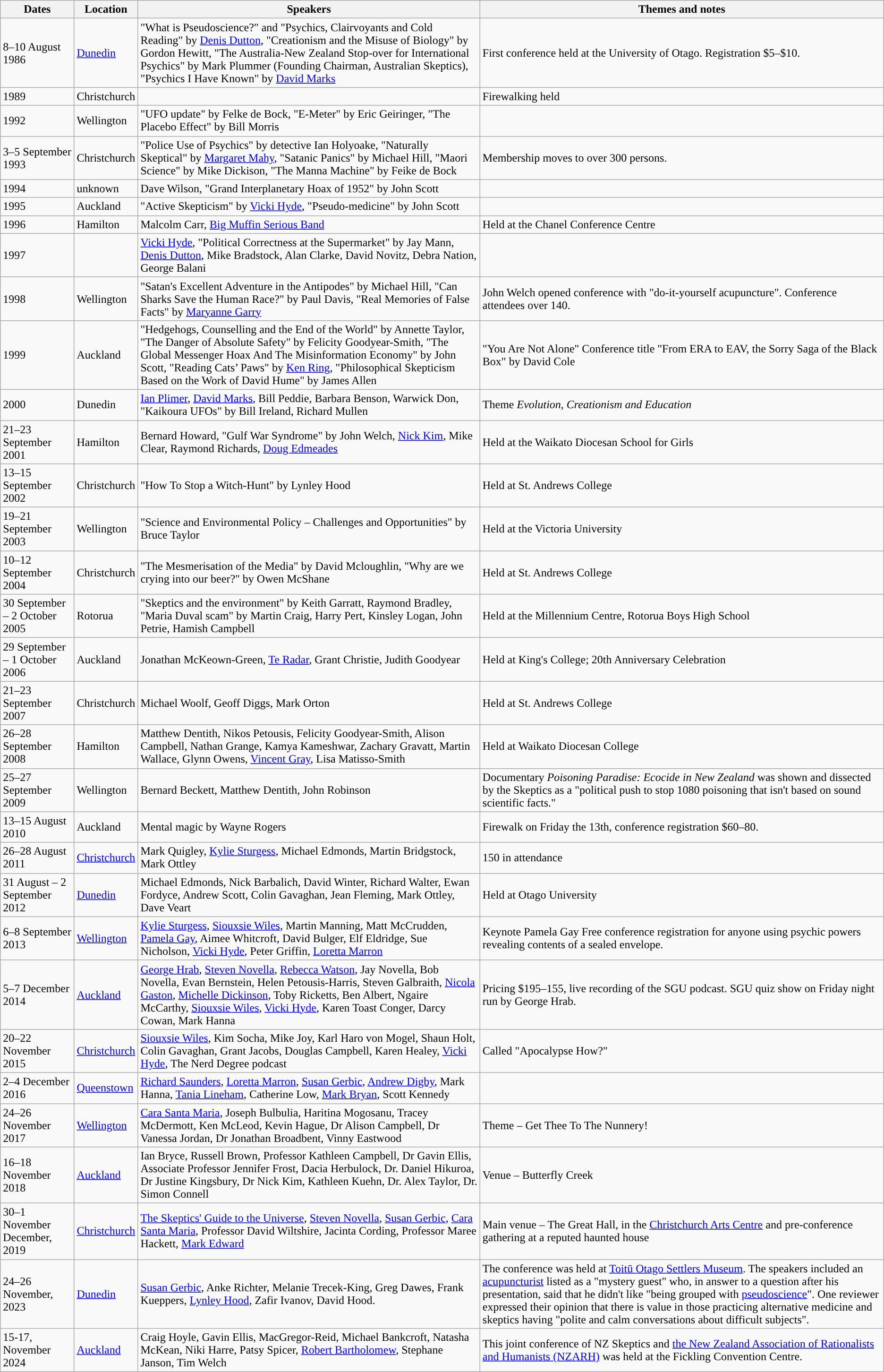<table class="wikitable mw-collapsible mw-collapsed">
<tr>
<th data-sort-type="date">Dates</th>
<th>Location</th>
<th class="unsortable">Speakers</th>
<th class="unsortable">Themes and notes</th>
</tr>
<tr>
<td data-sort-value="August 1, 1986">8–10 August 1986</td>
<td><a href='#'>Dunedin</a></td>
<td>"What is Pseudoscience?" and "Psychics, Clairvoyants and Cold Reading" by <a href='#'>Denis Dutton</a>, "Creationism and the Misuse of Biology" by Gordon Hewitt, "The Australia-New Zealand Stop-over for International Psychics" by Mark Plummer (Founding Chairman, Australian Skeptics), "Psychics I Have Known" by <a href='#'>David Marks</a></td>
<td>First conference held at the University of Otago. Registration $5–$10.</td>
</tr>
<tr>
<td data-sort-value="September 1, 1989">1989</td>
<td>Christchurch</td>
<td></td>
<td>Firewalking held</td>
</tr>
<tr>
<td data-sort-value="1992">1992</td>
<td>Wellington</td>
<td>"UFO update" by Felke de Bock, "E-Meter" by Eric Geiringer, "The Placebo Effect" by Bill Morris</td>
<td></td>
</tr>
<tr>
<td data-sort-value="1993">3–5 September 1993</td>
<td>Christchurch</td>
<td>"Police Use of Psychics" by detective Ian Holyoake, "Naturally Skeptical" by <a href='#'>Margaret Mahy</a>, "Satanic Panics" by Michael Hill, "Maori Science" by Mike Dickison, "The Manna Machine" by Feike de Bock</td>
<td>Membership moves to over 300 persons.</td>
</tr>
<tr>
<td data-sort-value="1994">1994</td>
<td>unknown</td>
<td>Dave Wilson, "Grand Interplanetary Hoax of 1952" by John Scott</td>
<td></td>
</tr>
<tr>
<td data-sort-value="1995">1995</td>
<td>Auckland</td>
<td>"Active Skepticism" by <a href='#'>Vicki Hyde</a>, "Pseudo-medicine" by John Scott</td>
<td></td>
</tr>
<tr>
<td data-sort-value="1996">1996</td>
<td>Hamilton</td>
<td>Malcolm Carr, <a href='#'>Big Muffin Serious Band</a></td>
<td>Held at the Chanel Conference Centre</td>
</tr>
<tr>
<td data-sort-value="1997">1997</td>
<td></td>
<td><a href='#'>Vicki Hyde</a>, "Political Correctness at the Supermarket" by Jay Mann, <a href='#'>Denis Dutton</a>, Mike Bradstock, Alan Clarke, David Novitz, Debra Nation, George Balani</td>
<td></td>
</tr>
<tr>
<td data-sort-value="1998">1998</td>
<td>Wellington</td>
<td>"Satan's Excellent Adventure in the Antipodes" by Michael Hill, "Can Sharks Save the Human Race?" by Paul Davis, "Real Memories of False Facts" by <a href='#'>Maryanne Garry</a></td>
<td>John Welch opened conference with "do-it-yourself acupuncture". Conference attendees over 140.</td>
</tr>
<tr>
<td data-sort-value="1999">1999</td>
<td>Auckland</td>
<td>"Hedgehogs, Counselling and the End of the World" by Annette Taylor, "The Danger of Absolute Safety" by Felicity Goodyear-Smith, "The Global Messenger Hoax And The Misinformation Economy" by John Scott, "Reading Cats’ Paws" by <a href='#'>Ken Ring</a>, "Philosophical Skepticism Based on the Work of David Hume" by James Allen</td>
<td>"You Are Not Alone" Conference title "From ERA to EAV, the Sorry Saga of the Black Box" by David Cole</td>
</tr>
<tr>
<td data-sort-value="2000">2000</td>
<td>Dunedin</td>
<td><a href='#'>Ian Plimer</a>, <a href='#'>David Marks</a>, Bill Peddie, Barbara Benson, Warwick Don, "Kaikoura UFOs" by Bill Ireland, Richard Mullen</td>
<td>Theme <em>Evolution, Creationism and Education</em></td>
</tr>
<tr>
<td data-sort-value="September 21, 2001">21–23 September 2001</td>
<td>Hamilton</td>
<td>Bernard Howard, "Gulf War Syndrome" by John Welch, <a href='#'>Nick Kim</a>, Mike Clear, Raymond Richards, <a href='#'>Doug Edmeades</a></td>
<td>Held at the Waikato Diocesan School for Girls</td>
</tr>
<tr>
<td data-sort-value="September 13, 2002">13–15 September 2002</td>
<td>Christchurch</td>
<td>"How To Stop a Witch-Hunt" by Lynley Hood</td>
<td>Held at St. Andrews College</td>
</tr>
<tr>
<td data-sort-value="September 19, 2003">19–21 September 2003</td>
<td>Wellington</td>
<td>"Science and Environmental Policy – Challenges and Opportunities" by Bruce Taylor</td>
<td>Held at the Victoria University</td>
</tr>
<tr>
<td data-sort-value="September 10, 2004">10–12 September 2004</td>
<td>Christchurch</td>
<td>"The Mesmerisation of the Media" by David Mcloughlin, "Why are we crying into our beer?" by Owen McShane</td>
<td>Held at St. Andrews College</td>
</tr>
<tr>
<td data-sort-value="September 30, 2005">30 September – 2 October 2005</td>
<td>Rotorua</td>
<td>"Skeptics and the environment" by Keith Garratt, Raymond Bradley, "Maria Duval scam" by Martin Craig, Harry Pert, Kinsley Logan, John Petrie, Hamish Campbell</td>
<td>Held at the Millennium Centre, Rotorua Boys High School</td>
</tr>
<tr>
<td data-sort-value="September 29, 2006">29 September – 1 October 2006</td>
<td>Auckland</td>
<td>Jonathan McKeown-Green, <a href='#'>Te Radar</a>, Grant Christie, Judith Goodyear</td>
<td>Held at King's College; 20th Anniversary Celebration</td>
</tr>
<tr>
<td data-sort-value="September 21, 2007">21–23 September 2007</td>
<td>Christchurch</td>
<td>Michael Woolf, Geoff Diggs, Mark Orton</td>
<td>Held at St. Andrews College</td>
</tr>
<tr>
<td data-sort-value="September 26, 2008">26–28 September 2008</td>
<td>Hamilton</td>
<td>Matthew Dentith, Nikos Petousis, Felicity Goodyear-Smith, Alison Campbell, Nathan Grange, Kamya Kameshwar, Zachary Gravatt, Martin Wallace, Glynn Owens, <a href='#'>Vincent Gray</a>, Lisa Matisso-Smith</td>
<td>Held at Waikato Diocesan College</td>
</tr>
<tr>
<td data-sort-value="September 25, 2009">25–27 September 2009</td>
<td>Wellington</td>
<td>Bernard Beckett, Matthew Dentith, John Robinson</td>
<td>Documentary <em>Poisoning Paradise: Ecocide in New Zealand</em> was shown and dissected by the Skeptics as a "political push to stop 1080 poisoning that isn't based on sound scientific facts."</td>
</tr>
<tr>
<td data-sort-value="August 13, 2010">13–15 August 2010</td>
<td>Auckland</td>
<td>Mental magic by Wayne Rogers</td>
<td>Firewalk on Friday the 13th, conference registration $60–80.</td>
</tr>
<tr>
<td data-sort-value="August 26, 2011">26–28 August 2011</td>
<td><a href='#'>Christchurch</a></td>
<td>Mark Quigley, <a href='#'>Kylie Sturgess</a>, Michael Edmonds, Martin Bridgstock, Mark Ottley</td>
<td>150 in attendance</td>
</tr>
<tr>
<td data-sort-value="August 31, 2012">31 August – 2 September 2012</td>
<td><a href='#'>Dunedin</a></td>
<td>Michael Edmonds, Nick Barbalich, David Winter, Richard Walter, Ewan Fordyce, Andrew Scott, Colin Gavaghan, Jean Fleming, Mark Ottley, Dave Veart</td>
<td>Held at Otago University</td>
</tr>
<tr>
<td data-sort-value="September 6, 2013">6–8 September 2013</td>
<td><a href='#'>Wellington</a></td>
<td><a href='#'>Kylie Sturgess</a>, <a href='#'>Siouxsie Wiles</a>, Martin Manning, Matt McCrudden, <a href='#'>Pamela Gay</a>, Aimee Whitcroft, David Bulger, Elf Eldridge, Sue Nicholson, <a href='#'>Vicki Hyde</a>, Peter Griffin, <a href='#'>Loretta Marron</a></td>
<td>Keynote Pamela Gay Free conference registration for anyone using psychic powers revealing contents of a sealed envelope.</td>
</tr>
<tr>
<td data-sort-value="December 5, 2014">5–7 December 2014</td>
<td><a href='#'>Auckland</a></td>
<td><a href='#'>George Hrab</a>, <a href='#'>Steven Novella</a>, <a href='#'>Rebecca Watson</a>, Jay Novella, Bob Novella, Evan Bernstein, Helen Petousis-Harris, Steven Galbraith, <a href='#'>Nicola Gaston</a>, <a href='#'>Michelle Dickinson</a>, Toby Ricketts, Ben Albert, Ngaire McCarthy, <a href='#'>Siouxsie Wiles</a>, <a href='#'>Vicki Hyde</a>, Karen Toast Conger, Darcy Cowan, Mark Hanna</td>
<td>Pricing $195–155, live recording of the SGU podcast. SGU quiz show on Friday night run by George Hrab.</td>
</tr>
<tr>
<td data-sort-value="November 20, 2015">20–22 November 2015</td>
<td><a href='#'>Christchurch</a></td>
<td><a href='#'>Siouxsie Wiles</a>, Kim Socha, Mike Joy, Karl Haro von Mogel, Shaun Holt, Colin Gavaghan, Grant Jacobs, Douglas Campbell, Karen Healey, <a href='#'>Vicki Hyde</a>, The Nerd Degree podcast</td>
<td>Called "Apocalypse How?"</td>
</tr>
<tr>
<td data-sort-value="December 2, 2016">2–4 December 2016</td>
<td><a href='#'>Queenstown</a></td>
<td><a href='#'>Richard Saunders</a>, <a href='#'>Loretta Marron</a>, <a href='#'>Susan Gerbic</a>, <a href='#'>Andrew Digby</a>, Mark Hanna, <a href='#'>Tania Lineham</a>, Catherine Low, <a href='#'>Mark Bryan</a>, Scott Kennedy</td>
<td></td>
</tr>
<tr>
<td data-sort-value="November 24, 2017">24–26 November 2017</td>
<td><a href='#'>Wellington</a></td>
<td><a href='#'>Cara Santa Maria</a>, Joseph Bulbulia, Haritina Mogosanu, Tracey McDermott, Ken McLeod, Kevin Hague, Dr Alison Campbell, Dr Vanessa Jordan, Dr Jonathan Broadbent, Vinny Eastwood</td>
<td>Theme – Get Thee To The Nunnery!</td>
</tr>
<tr>
<td data-sort-value="November 16, 2018">16–18 November 2018</td>
<td><a href='#'>Auckland</a></td>
<td>Ian Bryce, Russell Brown, Professor Kathleen Campbell, Dr Gavin Ellis, Associate Professor Jennifer Frost, Dacia Herbulock, Dr. Daniel Hikuroa, Dr Justine Kingsbury, Dr Nick Kim, Kathleen Kuehn, Dr. Alex Taylor, Dr. Simon Connell</td>
<td>Venue – Butterfly Creek</td>
</tr>
<tr>
<td data-sort-value="November 30, 2019">30–1 November December, 2019</td>
<td><a href='#'>Christchurch</a></td>
<td><a href='#'>The Skeptics' Guide to the Universe</a>, <a href='#'>Steven Novella</a>, <a href='#'>Susan Gerbic</a>, <a href='#'>Cara Santa Maria</a>, Professor David Wiltshire, Jacinta Cording, Professor Maree Hackett, <a href='#'>Mark Edward</a></td>
<td>Main venue – The Great Hall, in the <a href='#'>Christchurch Arts Centre</a> and pre-conference gathering at a reputed haunted house</td>
</tr>
<tr>
<td data-sort-value="November, 24, 2023">24–26 November, 2023</td>
<td><a href='#'>Dunedin</a></td>
<td><a href='#'>Susan Gerbic</a>, Anke Richter, Melanie Trecek-King, Greg Dawes, Frank Kueppers, <a href='#'>Lynley Hood</a>, Zafir Ivanov, David Hood.</td>
<td>The conference was held at <a href='#'>Toitū Otago Settlers Museum</a>.   The speakers included an <a href='#'>acupuncturist</a> listed as a "mystery guest" who, in answer to a question after his presentation, said that he didn't like "being grouped with <a href='#'>pseudoscience</a>". One reviewer expressed their opinion that there is value in those practicing alternative medicine and skeptics having "polite and calm conversations about difficult subjects".</td>
</tr>
<tr>
<td data-sort-value="November, 15, 2024">15-17, November 2024</td>
<td><a href='#'>Auckland</a></td>
<td>Craig Hoyle, Gavin Ellis, MacGregor-Reid, Michael Bankcroft, Natasha McKean, Niki Harre, Patsy Spicer, <a href='#'>Robert Bartholomew</a>, Stephane Janson, Tim Welch</td>
<td>This joint conference of NZ Skeptics and <a href='#'>the New Zealand Association of Rationalists and Humanists (NZARH)</a> was held at the Fickling Convention Centre.</td>
</tr>
</table>
